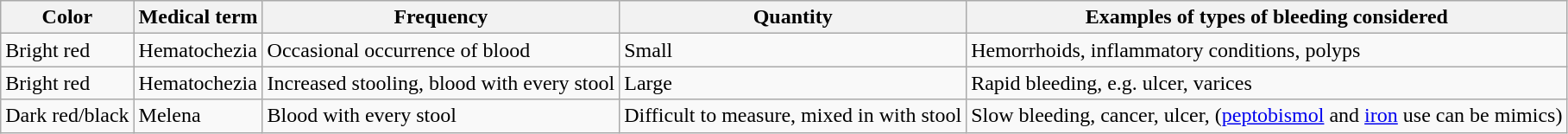<table class="wikitable">
<tr>
<th>Color</th>
<th>Medical term</th>
<th>Frequency</th>
<th>Quantity</th>
<th>Examples of types of bleeding considered</th>
</tr>
<tr>
<td>Bright red</td>
<td>Hematochezia</td>
<td>Occasional occurrence of blood</td>
<td>Small</td>
<td>Hemorrhoids, inflammatory conditions, polyps</td>
</tr>
<tr>
<td>Bright red</td>
<td>Hematochezia</td>
<td>Increased stooling, blood with every stool</td>
<td>Large</td>
<td>Rapid bleeding, e.g. ulcer, varices</td>
</tr>
<tr>
<td>Dark red/black</td>
<td>Melena</td>
<td>Blood with every stool</td>
<td>Difficult to measure, mixed in with stool</td>
<td>Slow bleeding, cancer, ulcer, (<a href='#'>peptobismol</a> and <a href='#'>iron</a> use can be mimics)</td>
</tr>
</table>
